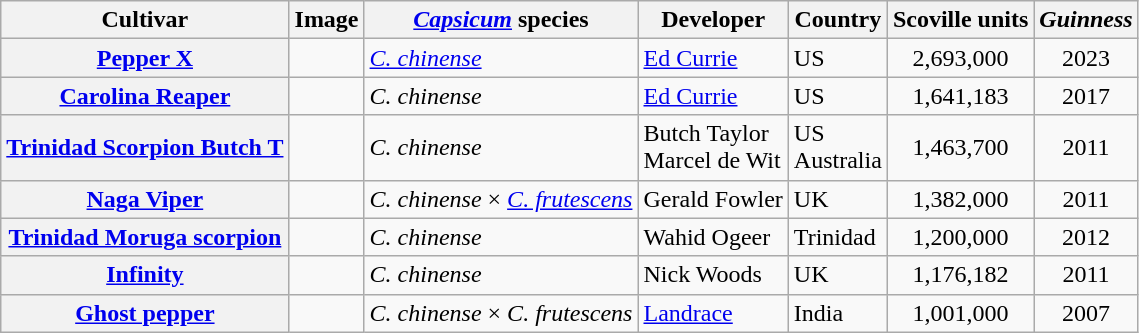<table class="wikitable sortable plainrowheaders">
<tr>
<th scope=col>Cultivar</th>
<th scope=col class="unsortable">Image</th>
<th scope=col><em><a href='#'>Capsicum</a></em> species</th>
<th scope=col class="unsortable">Developer</th>
<th scope=col>Country</th>
<th scope=col>Scoville units</th>
<th scope=col><em>Guinness</em></th>
</tr>
<tr>
<th scope=row><a href='#'>Pepper X</a></th>
<td></td>
<td><em><a href='#'>C. chinense</a></em></td>
<td><a href='#'>Ed Currie</a></td>
<td>US</td>
<td align="center">2,693,000</td>
<td align="center">2023</td>
</tr>
<tr>
<th scope=row><a href='#'>Carolina Reaper</a></th>
<td></td>
<td><em>C. chinense</em></td>
<td><a href='#'>Ed Currie</a></td>
<td>US</td>
<td align="center">1,641,183</td>
<td align="center">2017</td>
</tr>
<tr>
<th scope=row><a href='#'>Trinidad Scorpion Butch T</a></th>
<td></td>
<td><em>C. chinense</em></td>
<td>Butch Taylor<br>Marcel de Wit</td>
<td>US<br>Australia</td>
<td align="center">1,463,700</td>
<td align="center">2011</td>
</tr>
<tr>
<th scope=row><a href='#'>Naga Viper</a></th>
<td></td>
<td><em>C. chinense</em> × <em><a href='#'>C. frutescens</a></em></td>
<td>Gerald Fowler</td>
<td>UK</td>
<td align="center">1,382,000</td>
<td align="center">2011</td>
</tr>
<tr>
<th scope=row><a href='#'>Trinidad Moruga scorpion</a></th>
<td></td>
<td><em>C. chinense</em></td>
<td>Wahid Ogeer</td>
<td>Trinidad</td>
<td align="center">1,200,000</td>
<td align="center">2012</td>
</tr>
<tr>
<th scope=row><a href='#'>Infinity</a></th>
<td></td>
<td><em>C. chinense</em></td>
<td>Nick Woods</td>
<td>UK</td>
<td align="center">1,176,182</td>
<td align="center">2011</td>
</tr>
<tr>
<th scope=row><a href='#'>Ghost pepper</a></th>
<td></td>
<td><em>C. chinense</em> × <em>C. frutescens</em></td>
<td><a href='#'>Landrace</a></td>
<td>India</td>
<td align="center">1,001,000</td>
<td align="center">2007<br></td>
</tr>
</table>
